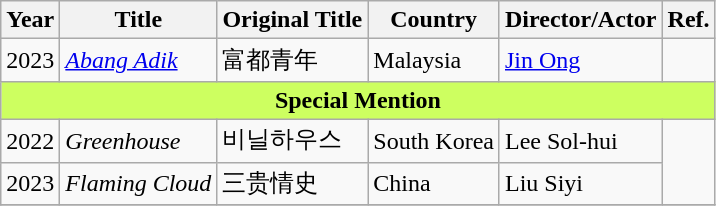<table class="wikitable">
<tr>
<th>Year</th>
<th>Title</th>
<th>Original Title</th>
<th>Country</th>
<th>Director/Actor</th>
<th>Ref.</th>
</tr>
<tr>
<td>2023</td>
<td><em><a href='#'>Abang Adik</a></em></td>
<td>富都青年</td>
<td>Malaysia</td>
<td><a href='#'>Jin Ong</a></td>
<td style="text-align:center"></td>
</tr>
<tr>
<th colspan="6" style="background:#Cdff60"><strong>Special Mention</strong></th>
</tr>
<tr>
<td>2022</td>
<td><em>Greenhouse</em></td>
<td>비닐하우스</td>
<td>South Korea</td>
<td>Lee Sol-hui</td>
<td style="text-align:center" rowspan=2></td>
</tr>
<tr>
<td>2023</td>
<td><em>Flaming Cloud</em></td>
<td>三贵情史</td>
<td>China</td>
<td>Liu Siyi</td>
</tr>
<tr>
</tr>
</table>
